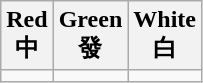<table class="wikitable" style="display:inline-block;border:none;margin-top:0;margin-bottom:0">
<tr>
<th>Red<br>中</th>
<th>Green<br>發</th>
<th>White<br>白</th>
</tr>
<tr>
<td></td>
<td></td>
<td></td>
</tr>
</table>
